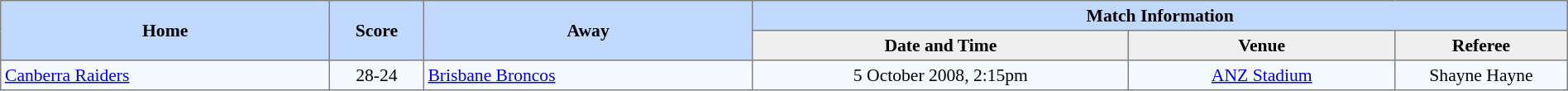<table border=1 style="border-collapse:collapse; font-size:90%; text-align:center;" cellpadding=3 cellspacing=0 width=100%>
<tr bgcolor=#C1D8FF>
<th rowspan=2 width=21%>Home</th>
<th rowspan=2 width=6%>Score</th>
<th rowspan=2 width=21%>Away</th>
<th colspan=3>Match Information</th>
</tr>
<tr bgcolor=#EFEFEF>
<th width=24%>Date and Time</th>
<th width=17%>Venue</th>
<th width=11%>Referee</th>
</tr>
<tr bgcolor=#F5FAFF>
<td align=left> <a href='#'>Canberra Raiders</a></td>
<td>28-24</td>
<td align=left> <a href='#'>Brisbane Broncos</a></td>
<td>5 October 2008, 2:15pm</td>
<td><a href='#'>ANZ Stadium</a></td>
<td>Shayne Hayne</td>
</tr>
</table>
